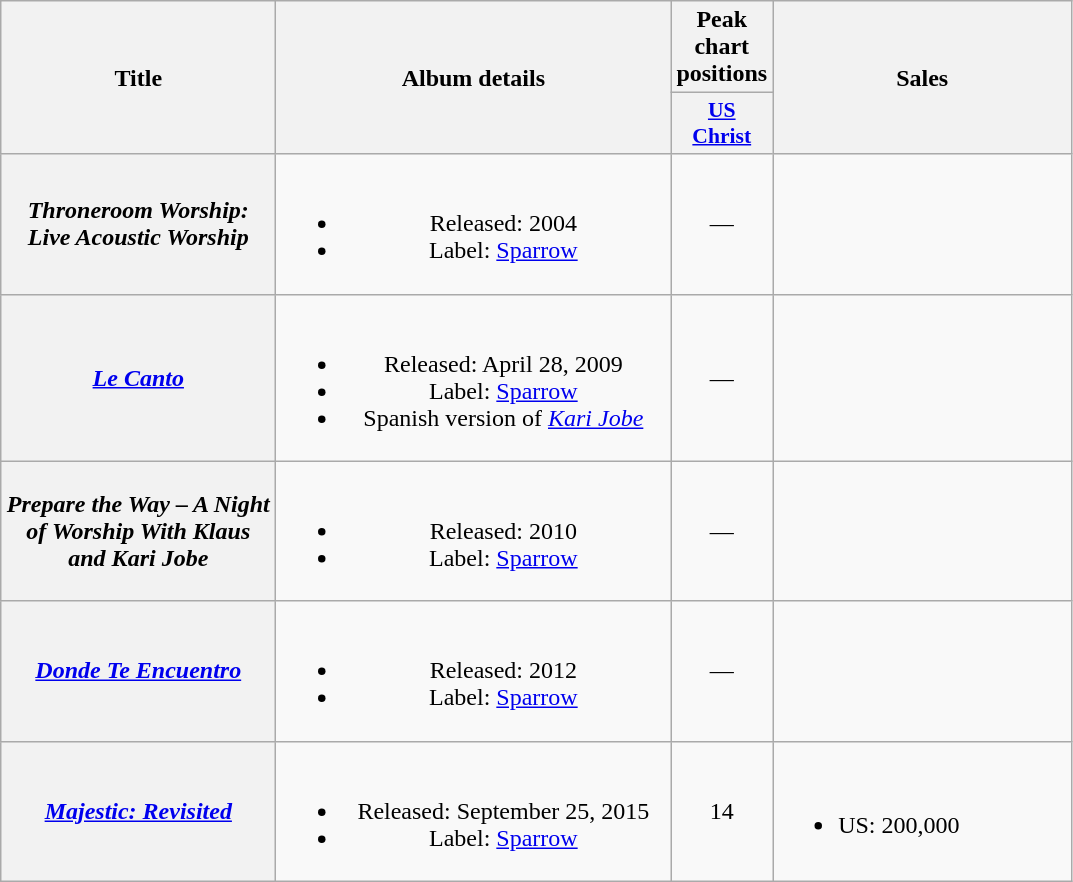<table class="wikitable plainrowheaders" style="text-align:center;">
<tr>
<th scope="col" rowspan="2" style="width:11em;">Title</th>
<th scope="col" rowspan="2" style="width:16em;">Album details</th>
<th scope="col">Peak chart positions</th>
<th scope="col" rowspan="2" style="width:12em;">Sales</th>
</tr>
<tr>
<th scope="col" style="width:2.5em;font-size:90%;"><a href='#'>US<br> Christ</a><br></th>
</tr>
<tr>
<th scope="row"><em>Throneroom Worship: Live Acoustic Worship</em></th>
<td><br><ul><li>Released: 2004</li><li>Label: <a href='#'>Sparrow</a></li></ul></td>
<td>—</td>
<td align="left"></td>
</tr>
<tr>
<th scope="row"><em><a href='#'>Le Canto</a></em></th>
<td><br><ul><li>Released: April 28, 2009</li><li>Label: <a href='#'>Sparrow</a></li><li>Spanish version of <em><a href='#'>Kari Jobe</a></em></li></ul></td>
<td>—</td>
<td align="left"></td>
</tr>
<tr>
<th scope="row"><em>Prepare the Way – A Night of Worship With Klaus and Kari Jobe</em></th>
<td><br><ul><li>Released: 2010</li><li>Label: <a href='#'>Sparrow</a></li></ul></td>
<td>—</td>
<td align="left"></td>
</tr>
<tr>
<th scope="row"><em><a href='#'>Donde Te Encuentro</a></em></th>
<td><br><ul><li>Released: 2012</li><li>Label: <a href='#'>Sparrow</a></li></ul></td>
<td>—</td>
<td align="left"></td>
</tr>
<tr>
<th scope="row"><em><a href='#'>Majestic: Revisited</a></em></th>
<td><br><ul><li>Released: September 25, 2015</li><li>Label: <a href='#'>Sparrow</a></li></ul></td>
<td>14</td>
<td align="left"><br><ul><li>US: 200,000</li></ul></td>
</tr>
</table>
